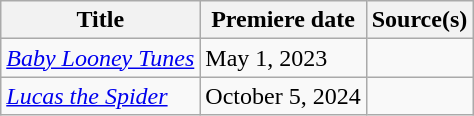<table class="wikitable sortable">
<tr>
<th>Title</th>
<th>Premiere date</th>
<th>Source(s)</th>
</tr>
<tr>
<td><em><a href='#'>Baby Looney Tunes</a></em></td>
<td>May 1, 2023</td>
<td></td>
</tr>
<tr>
<td><em><a href='#'>Lucas the Spider</a></em></td>
<td>October 5, 2024</td>
<td></td>
</tr>
</table>
